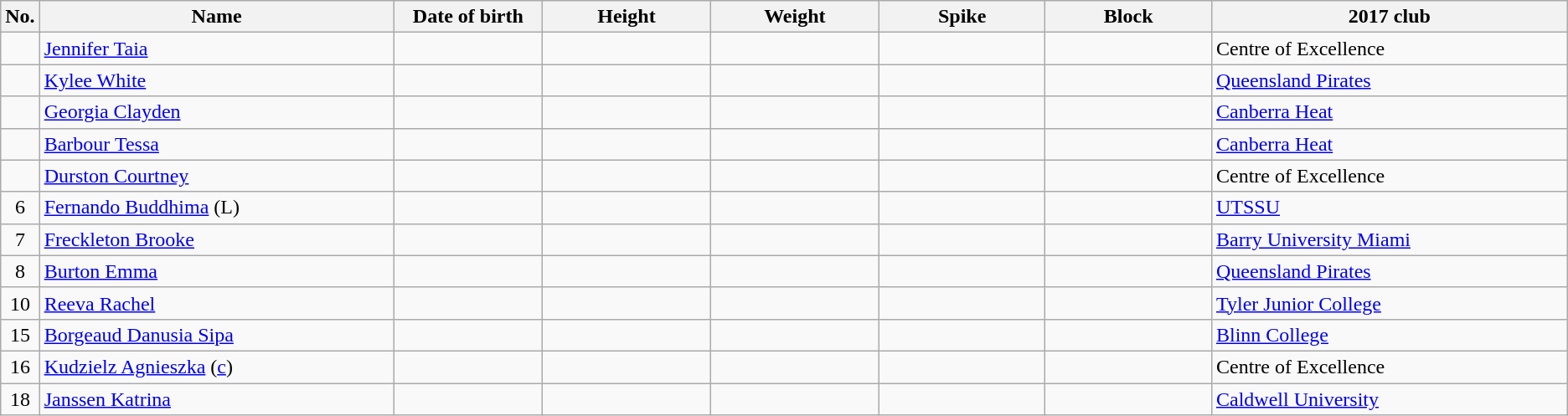<table class="wikitable sortable" style="text-align:center;">
<tr>
<th>No.</th>
<th style="width:20em">Name</th>
<th style="width:8em">Date of birth</th>
<th style="width:9em">Height</th>
<th style="width:9em">Weight</th>
<th style="width:9em">Spike</th>
<th style="width:9em">Block</th>
<th style="width:20em">2017 club</th>
</tr>
<tr>
<td></td>
<td align=left><a href='#'>Jennifer Taia</a></td>
<td align=right></td>
<td></td>
<td></td>
<td></td>
<td></td>
<td align=left> Centre of Excellence</td>
</tr>
<tr>
<td></td>
<td align=left><a href='#'>Kylee White</a></td>
<td align=right></td>
<td></td>
<td></td>
<td></td>
<td></td>
<td align=left> <a href='#'>Queensland Pirates</a></td>
</tr>
<tr>
<td></td>
<td align=left><a href='#'>Georgia Clayden</a></td>
<td align=right></td>
<td></td>
<td></td>
<td></td>
<td></td>
<td align=left> <a href='#'>Canberra Heat</a></td>
</tr>
<tr>
<td></td>
<td align=left><a href='#'>Barbour Tessa</a></td>
<td align=right></td>
<td></td>
<td></td>
<td></td>
<td></td>
<td align=left> <a href='#'>Canberra Heat</a></td>
</tr>
<tr>
<td></td>
<td align=left><a href='#'>Durston Courtney</a></td>
<td align=right></td>
<td></td>
<td></td>
<td></td>
<td></td>
<td align=left> Centre of Excellence</td>
</tr>
<tr>
<td>6</td>
<td align=left><a href='#'>Fernando Buddhima</a> (L)</td>
<td align=right></td>
<td></td>
<td></td>
<td></td>
<td></td>
<td align=left> <a href='#'>UTSSU</a></td>
</tr>
<tr>
<td>7</td>
<td align=left><a href='#'>Freckleton Brooke</a></td>
<td align=right></td>
<td></td>
<td></td>
<td></td>
<td></td>
<td align=left> <a href='#'>Barry University Miami</a></td>
</tr>
<tr>
<td>8</td>
<td align=left><a href='#'>Burton Emma</a></td>
<td align=right></td>
<td></td>
<td></td>
<td></td>
<td></td>
<td align=left> <a href='#'>Queensland Pirates</a></td>
</tr>
<tr>
<td>10</td>
<td align=left><a href='#'>Reeva Rachel</a></td>
<td align=right></td>
<td></td>
<td></td>
<td></td>
<td></td>
<td align=left> <a href='#'>Tyler Junior College</a></td>
</tr>
<tr>
<td>15</td>
<td align=left><a href='#'>Borgeaud Danusia Sipa</a></td>
<td align=right></td>
<td></td>
<td></td>
<td></td>
<td></td>
<td align=left> <a href='#'>Blinn College</a></td>
</tr>
<tr>
<td>16</td>
<td align=left><a href='#'>Kudzielz Agnieszka</a> (<a href='#'>c</a>)</td>
<td align=right></td>
<td></td>
<td></td>
<td></td>
<td></td>
<td align=left> Centre of Excellence</td>
</tr>
<tr>
<td>18</td>
<td align=left><a href='#'>Janssen Katrina</a></td>
<td align=right></td>
<td></td>
<td></td>
<td></td>
<td></td>
<td align=left> <a href='#'>Caldwell University</a></td>
</tr>
</table>
